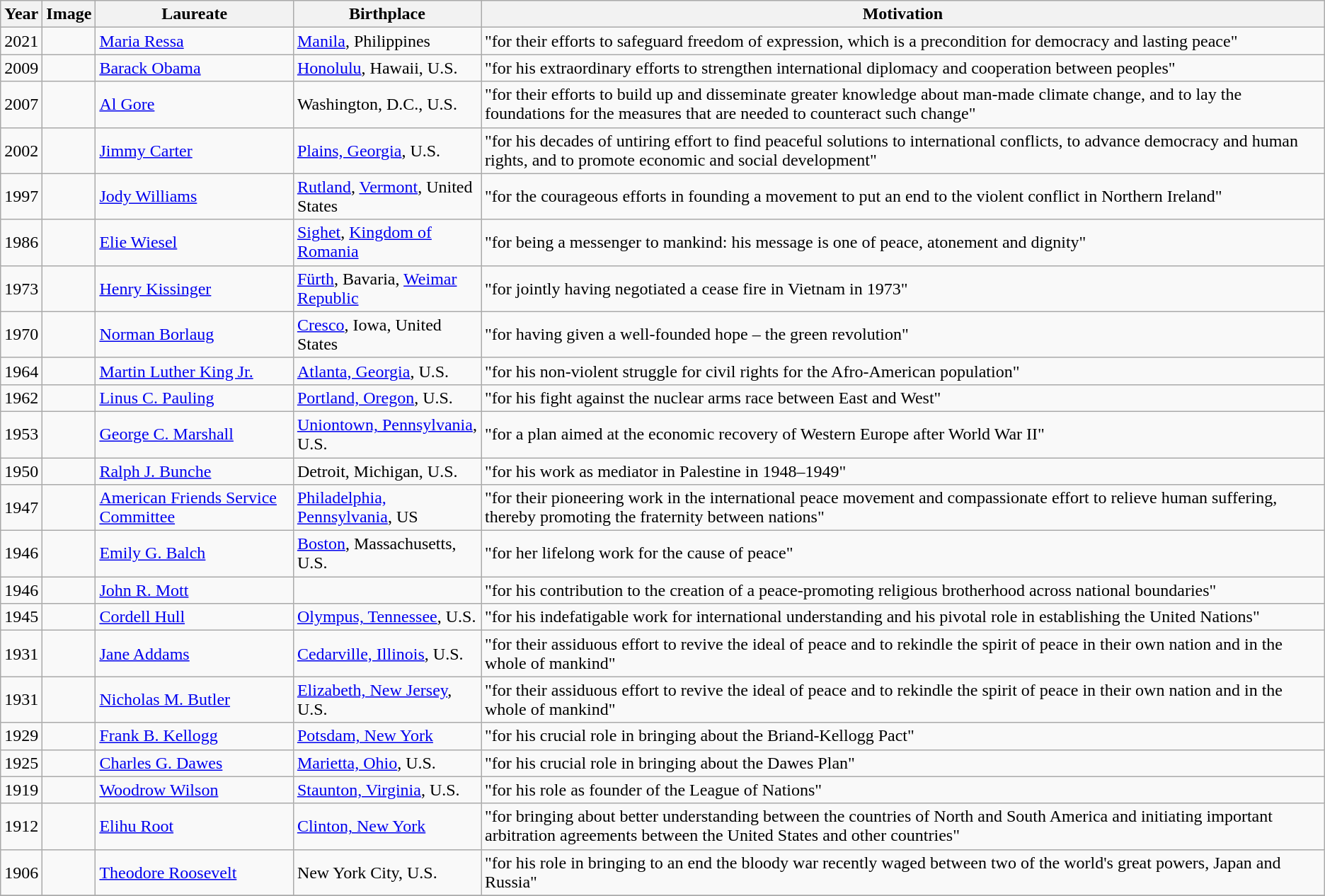<table class="wikitable sortable">
<tr>
<th>Year</th>
<th class="unportable">Image</th>
<th>Laureate</th>
<th>Birthplace</th>
<th>Motivation</th>
</tr>
<tr>
<td>2021</td>
<td !scope="row"></td>
<td><a href='#'>Maria Ressa</a></td>
<td><a href='#'>Manila</a>, Philippines</td>
<td>"for their efforts to safeguard freedom of expression, which is a precondition for democracy and lasting peace"</td>
</tr>
<tr>
<td>2009</td>
<td !scope="row"></td>
<td><a href='#'>Barack Obama</a></td>
<td><a href='#'>Honolulu</a>, Hawaii, U.S.</td>
<td>"for his extraordinary efforts to strengthen international diplomacy and cooperation between peoples"</td>
</tr>
<tr>
<td>2007</td>
<td !scope="row"></td>
<td><a href='#'>Al Gore</a></td>
<td>Washington, D.C., U.S.</td>
<td>"for their efforts to build up and disseminate greater knowledge about man-made climate change, and to lay the foundations for the measures that are needed to counteract such change"</td>
</tr>
<tr>
<td>2002</td>
<td !scope="row"></td>
<td><a href='#'>Jimmy Carter</a></td>
<td><a href='#'>Plains, Georgia</a>, U.S.</td>
<td>"for his decades of untiring effort to find peaceful solutions to international conflicts, to advance democracy and human rights, and to promote economic and social development"</td>
</tr>
<tr>
<td>1997</td>
<td !scope="row"></td>
<td><a href='#'>Jody Williams</a></td>
<td><a href='#'>Rutland</a>, <a href='#'>Vermont</a>, United States</td>
<td>"for the courageous efforts in founding a movement to put an end to the violent conflict in Northern Ireland"</td>
</tr>
<tr>
<td>1986</td>
<td !scope="row"></td>
<td><a href='#'>Elie Wiesel</a></td>
<td><a href='#'>Sighet</a>, <a href='#'>Kingdom of Romania</a></td>
<td>"for being a messenger to mankind: his message is one of peace, atonement and dignity"</td>
</tr>
<tr>
<td>1973</td>
<td !scope="row"></td>
<td><a href='#'>Henry Kissinger</a></td>
<td><a href='#'>Fürth</a>, Bavaria, <a href='#'>Weimar Republic</a></td>
<td>"for jointly having negotiated a cease fire in Vietnam in 1973"</td>
</tr>
<tr>
<td>1970</td>
<td !scope="row"></td>
<td><a href='#'>Norman Borlaug</a></td>
<td><a href='#'>Cresco</a>, Iowa, United States</td>
<td>"for having given a well-founded hope – the green revolution"</td>
</tr>
<tr>
<td>1964</td>
<td !scope="row"></td>
<td><a href='#'>Martin Luther King Jr.</a></td>
<td><a href='#'>Atlanta, Georgia</a>, U.S.</td>
<td>"for his non-violent struggle for civil rights for the Afro-American population"</td>
</tr>
<tr>
<td>1962</td>
<td !scope="row"></td>
<td><a href='#'>Linus C. Pauling</a></td>
<td><a href='#'>Portland, Oregon</a>, U.S.</td>
<td>"for his fight against the nuclear arms race between East and West"</td>
</tr>
<tr>
<td>1953</td>
<td !scope="row"></td>
<td><a href='#'>George C. Marshall</a></td>
<td><a href='#'>Uniontown, Pennsylvania</a>, U.S.</td>
<td>"for a plan aimed at the economic recovery of Western Europe after World War II"</td>
</tr>
<tr>
<td>1950</td>
<td !scope="row"></td>
<td><a href='#'>Ralph J. Bunche</a></td>
<td>Detroit, Michigan, U.S.</td>
<td>"for his work as mediator in Palestine in 1948–1949"</td>
</tr>
<tr>
<td>1947</td>
<td !scope="row"></td>
<td><a href='#'>American Friends Service Committee</a></td>
<td><a href='#'>Philadelphia, Pennsylvania</a>, US</td>
<td>"for their pioneering work in the international peace movement and compassionate effort to relieve human suffering, thereby promoting the fraternity between nations"</td>
</tr>
<tr>
<td>1946</td>
<td !scope="row"></td>
<td><a href='#'>Emily G. Balch</a></td>
<td><a href='#'>Boston</a>, Massachusetts, U.S.</td>
<td>"for her lifelong work for the cause of peace"</td>
</tr>
<tr>
<td>1946</td>
<td !scope="row"></td>
<td><a href='#'>John R. Mott</a></td>
<td></td>
<td>"for his contribution to the creation of a peace-promoting religious brotherhood across national boundaries"</td>
</tr>
<tr>
<td>1945</td>
<td !scope="row"></td>
<td><a href='#'>Cordell Hull</a></td>
<td><a href='#'>Olympus, Tennessee</a>, U.S.</td>
<td>"for his indefatigable work for international understanding and his pivotal role in establishing the United Nations"</td>
</tr>
<tr>
<td>1931</td>
<td !scope="row"></td>
<td><a href='#'>Jane Addams</a></td>
<td><a href='#'>Cedarville, Illinois</a>, U.S.</td>
<td>"for their assiduous effort to revive the ideal of peace and to rekindle the spirit of peace in their own nation and in the whole of mankind"</td>
</tr>
<tr>
<td>1931</td>
<td !scope="row"></td>
<td><a href='#'>Nicholas M. Butler</a></td>
<td><a href='#'>Elizabeth, New Jersey</a>, U.S.</td>
<td>"for their assiduous effort to revive the ideal of peace and to rekindle the spirit of peace in their own nation and in the whole of mankind"</td>
</tr>
<tr>
<td>1929</td>
<td !scope="row"></td>
<td><a href='#'>Frank B. Kellogg</a></td>
<td><a href='#'>Potsdam, New York</a></td>
<td>"for his crucial role in bringing about the Briand-Kellogg Pact"</td>
</tr>
<tr>
<td>1925</td>
<td !scope="row"></td>
<td><a href='#'>Charles G. Dawes</a></td>
<td><a href='#'>Marietta, Ohio</a>, U.S.</td>
<td>"for his crucial role in bringing about the Dawes Plan"</td>
</tr>
<tr>
<td>1919</td>
<td !scope="row"></td>
<td><a href='#'>Woodrow Wilson</a></td>
<td><a href='#'>Staunton, Virginia</a>, U.S.</td>
<td>"for his role as founder of the League of Nations"</td>
</tr>
<tr>
<td>1912</td>
<td !scope="row"></td>
<td><a href='#'>Elihu Root</a></td>
<td><a href='#'>Clinton, New York</a></td>
<td>"for bringing about better understanding between the countries of North and South America and initiating important arbitration agreements between the United States and other countries"</td>
</tr>
<tr>
<td>1906</td>
<td !scope="row"></td>
<td><a href='#'>Theodore Roosevelt</a></td>
<td>New York City, U.S.</td>
<td>"for his role in bringing to an end the bloody war recently waged between two of the world's great powers, Japan and Russia"</td>
</tr>
<tr>
</tr>
</table>
